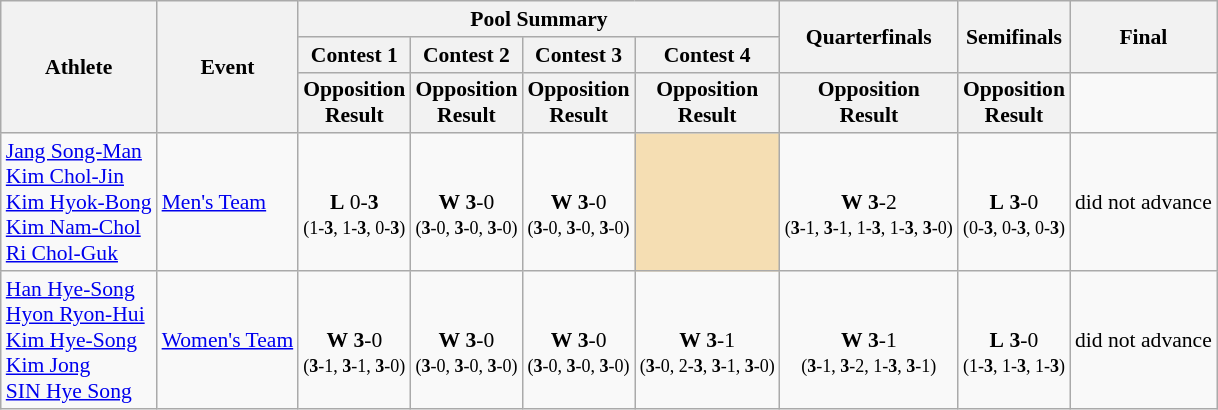<table class="wikitable" border="1" style="font-size:90%">
<tr>
<th rowspan=3>Athlete</th>
<th rowspan=3>Event</th>
<th colspan=4>Pool Summary</th>
<th rowspan=2>Quarterfinals</th>
<th rowspan=2>Semifinals</th>
<th rowspan=2>Final</th>
</tr>
<tr>
<th>Contest 1</th>
<th>Contest 2</th>
<th>Contest 3</th>
<th>Contest 4</th>
</tr>
<tr>
<th>Opposition<br>Result</th>
<th>Opposition<br>Result</th>
<th>Opposition<br>Result</th>
<th>Opposition<br>Result</th>
<th>Opposition<br>Result</th>
<th>Opposition<br>Result</th>
</tr>
<tr>
<td><a href='#'>Jang Song-Man</a><br><a href='#'>Kim Chol-Jin</a><br><a href='#'>Kim Hyok-Bong</a><br><a href='#'>Kim Nam-Chol</a><br><a href='#'>Ri Chol-Guk</a></td>
<td><a href='#'>Men's Team</a></td>
<td align=center><br><strong>L</strong> 0-<strong>3</strong><br><small>(1-<strong>3</strong>, 1-<strong>3</strong>, 0-<strong>3</strong>)</small></td>
<td align=center><br><strong>W</strong> <strong>3</strong>-0<br><small>(<strong>3</strong>-0, <strong>3</strong>-0, <strong>3</strong>-0)</small></td>
<td align=center><br><strong>W</strong> <strong>3</strong>-0<br><small>(<strong>3</strong>-0, <strong>3</strong>-0, <strong>3</strong>-0)</small></td>
<td align=center bgcolor=wheat></td>
<td align=center><br><strong>W</strong> <strong>3</strong>-2<br><small>(<strong>3</strong>-1, <strong>3</strong>-1, 1-<strong>3</strong>, 1-<strong>3</strong>, <strong>3</strong>-0)</small></td>
<td align=center><br><strong>L</strong> <strong>3</strong>-0<br><small>(0-<strong>3</strong>, 0-<strong>3</strong>, 0-<strong>3</strong>)</small><br></td>
<td align=center colspan="7">did not advance</td>
</tr>
<tr>
<td><a href='#'>Han Hye-Song</a><br><a href='#'>Hyon Ryon-Hui</a><br><a href='#'>Kim Hye-Song</a><br><a href='#'>Kim Jong</a><br><a href='#'>SIN Hye Song</a></td>
<td><a href='#'>Women's Team</a></td>
<td align=center><br><strong>W</strong> <strong>3</strong>-0<br><small>(<strong>3</strong>-1, <strong>3</strong>-1, <strong>3</strong>-0)</small></td>
<td align=center><br><strong>W</strong> <strong>3</strong>-0<br><small>(<strong>3</strong>-0, <strong>3</strong>-0, <strong>3</strong>-0)</small></td>
<td align=center><br><strong>W</strong> <strong>3</strong>-0<br><small>(<strong>3</strong>-0, <strong>3</strong>-0, <strong>3</strong>-0)</small></td>
<td align=center><br><strong>W</strong> <strong>3</strong>-1<br><small>(<strong>3</strong>-0, 2-<strong>3</strong>, <strong>3</strong>-1, <strong>3</strong>-0)</small></td>
<td align=center><br><strong>W</strong> <strong>3</strong>-1<br><small>(<strong>3</strong>-1, <strong>3</strong>-2, 1-<strong>3</strong>, <strong>3</strong>-1)</small></td>
<td align=center><br><strong>L</strong> <strong>3</strong>-0<br><small>(1-<strong>3</strong>, 1-<strong>3</strong>, 1-<strong>3</strong>)</small><br></td>
<td align=center colspan="7">did not advance</td>
</tr>
</table>
